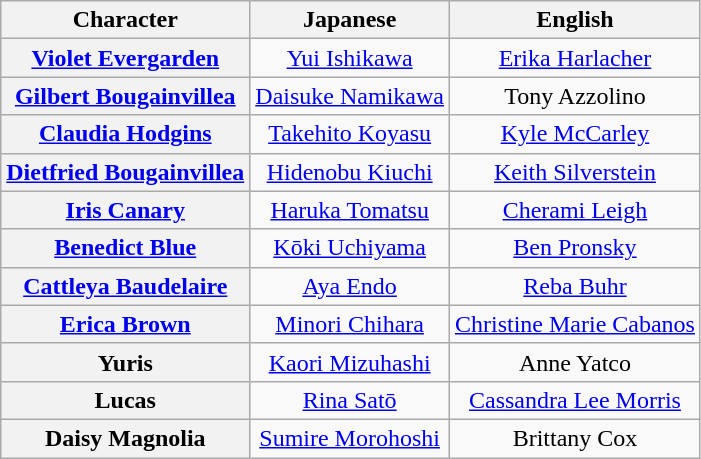<table class="wikitable" style="text-align:center;">
<tr>
<th>Character</th>
<th>Japanese</th>
<th>English</th>
</tr>
<tr>
<th><a href='#'>Violet Evergarden</a></th>
<td><a href='#'>Yui Ishikawa</a></td>
<td><a href='#'>Erika Harlacher</a></td>
</tr>
<tr>
<th><a href='#'>Gilbert Bougainvillea</a></th>
<td><a href='#'>Daisuke Namikawa</a></td>
<td>Tony Azzolino</td>
</tr>
<tr>
<th><a href='#'>Claudia Hodgins</a></th>
<td><a href='#'>Takehito Koyasu</a></td>
<td><a href='#'>Kyle McCarley</a></td>
</tr>
<tr>
<th><a href='#'>Dietfried Bougainvillea</a></th>
<td><a href='#'>Hidenobu Kiuchi</a></td>
<td><a href='#'>Keith Silverstein</a></td>
</tr>
<tr>
<th><a href='#'>Iris Canary</a></th>
<td><a href='#'>Haruka Tomatsu</a></td>
<td><a href='#'>Cherami Leigh</a></td>
</tr>
<tr>
<th><a href='#'>Benedict Blue</a></th>
<td><a href='#'>Kōki Uchiyama</a></td>
<td><a href='#'>Ben Pronsky</a></td>
</tr>
<tr>
<th><a href='#'>Cattleya Baudelaire</a></th>
<td><a href='#'>Aya Endo</a></td>
<td><a href='#'>Reba Buhr</a></td>
</tr>
<tr>
<th><a href='#'>Erica Brown</a></th>
<td><a href='#'>Minori Chihara</a></td>
<td><a href='#'>Christine Marie Cabanos</a></td>
</tr>
<tr>
<th>Yuris</th>
<td><a href='#'>Kaori Mizuhashi</a></td>
<td>Anne Yatco</td>
</tr>
<tr>
<th>Lucas</th>
<td><a href='#'>Rina Satō</a></td>
<td><a href='#'>Cassandra Lee Morris</a></td>
</tr>
<tr>
<th>Daisy Magnolia</th>
<td><a href='#'>Sumire Morohoshi</a></td>
<td>Brittany Cox</td>
</tr>
</table>
